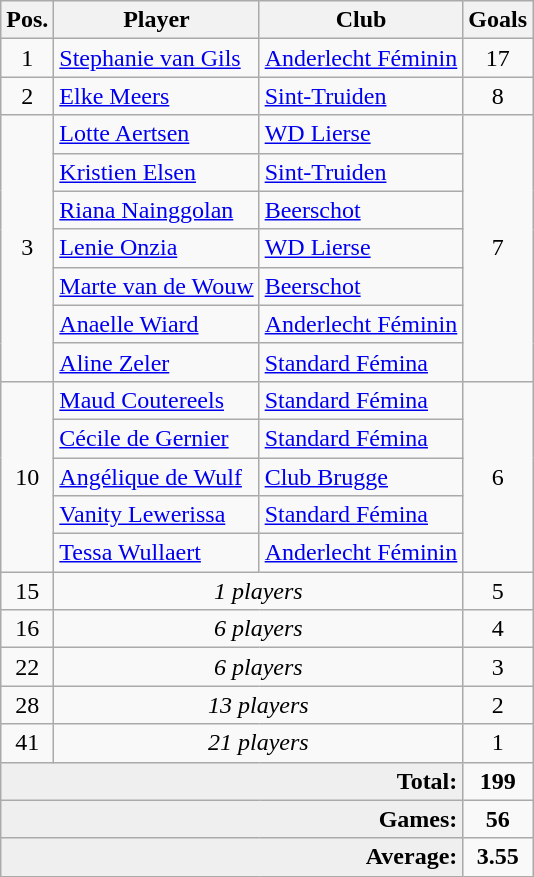<table class="wikitable">
<tr>
<th>Pos.</th>
<th>Player</th>
<th>Club</th>
<th>Goals</th>
</tr>
<tr>
<td rowspan="1" style="text-align:center;">1</td>
<td> <a href='#'>Stephanie van Gils</a></td>
<td><a href='#'>Anderlecht Féminin</a></td>
<td rowspan="1" style="text-align:center;">17</td>
</tr>
<tr>
<td rowspan="1" style="text-align:center;">2</td>
<td> <a href='#'>Elke Meers</a></td>
<td><a href='#'>Sint-Truiden</a></td>
<td rowspan="1" style="text-align:center;">8</td>
</tr>
<tr>
<td rowspan="7" style="text-align:center;">3</td>
<td> <a href='#'>Lotte Aertsen</a></td>
<td><a href='#'>WD Lierse</a></td>
<td rowspan="7" style="text-align:center;">7</td>
</tr>
<tr>
<td> <a href='#'>Kristien Elsen</a></td>
<td><a href='#'>Sint-Truiden</a></td>
</tr>
<tr>
<td> <a href='#'>Riana Nainggolan</a></td>
<td><a href='#'>Beerschot</a></td>
</tr>
<tr>
<td> <a href='#'>Lenie Onzia</a></td>
<td><a href='#'>WD Lierse</a></td>
</tr>
<tr>
<td> <a href='#'>Marte van de Wouw</a></td>
<td><a href='#'>Beerschot</a></td>
</tr>
<tr>
<td> <a href='#'>Anaelle Wiard</a></td>
<td><a href='#'>Anderlecht Féminin</a></td>
</tr>
<tr>
<td> <a href='#'>Aline Zeler</a></td>
<td><a href='#'>Standard Fémina</a></td>
</tr>
<tr>
<td rowspan="5" style="text-align:center;">10</td>
<td> <a href='#'>Maud Coutereels</a></td>
<td><a href='#'>Standard Fémina</a></td>
<td rowspan="5" style="text-align:center;">6</td>
</tr>
<tr>
<td> <a href='#'>Cécile de Gernier</a></td>
<td><a href='#'>Standard Fémina</a></td>
</tr>
<tr>
<td> <a href='#'>Angélique de Wulf</a></td>
<td><a href='#'>Club Brugge</a></td>
</tr>
<tr>
<td> <a href='#'>Vanity Lewerissa</a></td>
<td><a href='#'>Standard Fémina</a></td>
</tr>
<tr>
<td> <a href='#'>Tessa Wullaert</a></td>
<td><a href='#'>Anderlecht Féminin</a></td>
</tr>
<tr>
<td rowspan=1 align="center">15</td>
<td colspan=2 align="center"><em>1 players</em></td>
<td rowspan=1 align="center">5</td>
</tr>
<tr>
<td rowspan=1 align="center">16</td>
<td colspan=2 align="center"><em>6 players</em></td>
<td rowspan=1 align="center">4</td>
</tr>
<tr>
<td rowspan=1 align="center">22</td>
<td colspan=2 align="center"><em>6 players</em></td>
<td rowspan=1 align="center">3</td>
</tr>
<tr>
<td rowspan=1 align="center">28</td>
<td colspan=2 align="center"><em>13 players</em></td>
<td rowspan=1 align="center">2</td>
</tr>
<tr>
<td rowspan=1 align="center">41</td>
<td colspan=2 align="center"><em>21 players</em></td>
<td rowspan=1 align="center">1</td>
</tr>
<tr>
<td bgcolor="#EFEFEF" colspan=3 align="right"><strong>Total:</strong></td>
<td align="center"><strong>199</strong></td>
</tr>
<tr>
<td bgcolor="#EFEFEF" colspan=3 align="right"><strong>Games:</strong></td>
<td align="center"><strong>56</strong></td>
</tr>
<tr>
<td bgcolor="#EFEFEF" colspan=3 align="right"><strong>Average:</strong></td>
<td align="center"><strong>3.55</strong></td>
</tr>
</table>
